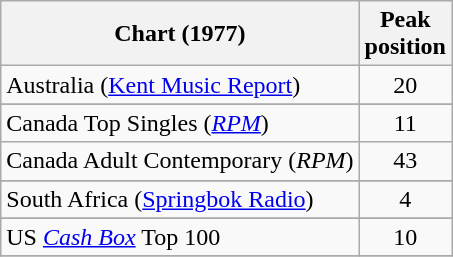<table class="wikitable sortable">
<tr>
<th>Chart (1977)</th>
<th>Peak<br>position</th>
</tr>
<tr>
<td>Australia (<a href='#'>Kent Music Report</a>)</td>
<td style="text-align:center">20</td>
</tr>
<tr>
</tr>
<tr>
</tr>
<tr>
<td>Canada Top Singles (<em><a href='#'>RPM</a></em>)</td>
<td align="center">11</td>
</tr>
<tr>
<td>Canada Adult Contemporary (<em>RPM</em>)</td>
<td style="text-align:center;">43</td>
</tr>
<tr>
</tr>
<tr>
</tr>
<tr>
</tr>
<tr>
<td>South Africa (<a href='#'>Springbok Radio</a>)</td>
<td style="text-align:center">4</td>
</tr>
<tr>
</tr>
<tr>
</tr>
<tr>
</tr>
<tr>
<td align="left">US <a href='#'><em>Cash Box</em></a> Top 100</td>
<td align="center">10</td>
</tr>
<tr>
</tr>
</table>
